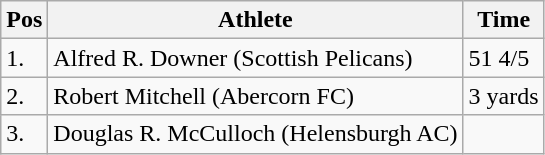<table class="wikitable">
<tr>
<th>Pos</th>
<th>Athlete</th>
<th>Time</th>
</tr>
<tr>
<td>1.</td>
<td>Alfred R. Downer (Scottish Pelicans)</td>
<td>51 4/5</td>
</tr>
<tr>
<td>2.</td>
<td>Robert Mitchell (Abercorn FC)</td>
<td>3 yards</td>
</tr>
<tr>
<td>3.</td>
<td>Douglas R. McCulloch (Helensburgh AC)</td>
<td></td>
</tr>
</table>
